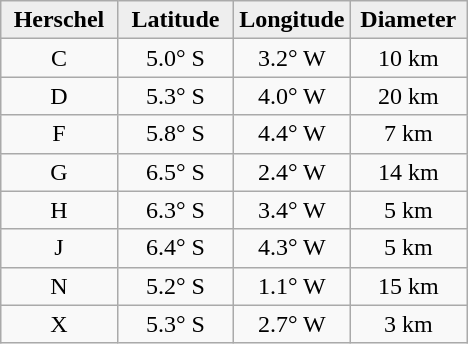<table class="wikitable">
<tr>
<th width="25%" style="background:#eeeeee;">Herschel</th>
<th width="25%" style="background:#eeeeee;">Latitude</th>
<th width="25%" style="background:#eeeeee;">Longitude</th>
<th width="25%" style="background:#eeeeee;">Diameter</th>
</tr>
<tr>
<td align="center">C</td>
<td align="center">5.0° S</td>
<td align="center">3.2° W</td>
<td align="center">10 km</td>
</tr>
<tr>
<td align="center">D</td>
<td align="center">5.3° S</td>
<td align="center">4.0° W</td>
<td align="center">20 km</td>
</tr>
<tr>
<td align="center">F</td>
<td align="center">5.8° S</td>
<td align="center">4.4° W</td>
<td align="center">7 km</td>
</tr>
<tr>
<td align="center">G</td>
<td align="center">6.5° S</td>
<td align="center">2.4° W</td>
<td align="center">14 km</td>
</tr>
<tr>
<td align="center">H</td>
<td align="center">6.3° S</td>
<td align="center">3.4° W</td>
<td align="center">5 km</td>
</tr>
<tr>
<td align="center">J</td>
<td align="center">6.4° S</td>
<td align="center">4.3° W</td>
<td align="center">5 km</td>
</tr>
<tr>
<td align="center">N</td>
<td align="center">5.2° S</td>
<td align="center">1.1° W</td>
<td align="center">15 km</td>
</tr>
<tr>
<td align="center">X</td>
<td align="center">5.3° S</td>
<td align="center">2.7° W</td>
<td align="center">3 km</td>
</tr>
</table>
